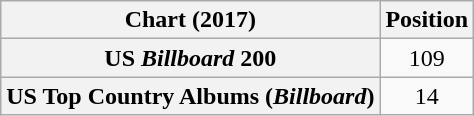<table class="wikitable sortable plainrowheaders" style="text-align:center">
<tr>
<th scope="col">Chart (2017)</th>
<th scope="col">Position</th>
</tr>
<tr>
<th scope="row">US <em>Billboard</em> 200</th>
<td>109</td>
</tr>
<tr>
<th scope="row">US Top Country Albums (<em>Billboard</em>)</th>
<td>14</td>
</tr>
</table>
